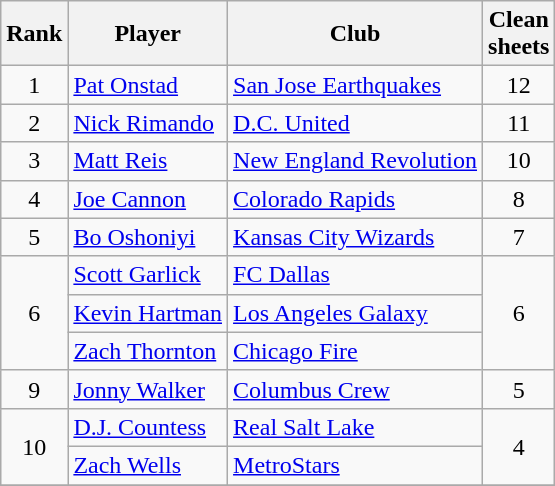<table class="wikitable" style="text-align:center">
<tr>
<th>Rank</th>
<th>Player</th>
<th>Club</th>
<th>Clean<br>sheets</th>
</tr>
<tr>
<td>1</td>
<td align="left"> <a href='#'>Pat Onstad</a></td>
<td align="left"><a href='#'>San Jose Earthquakes</a></td>
<td>12</td>
</tr>
<tr>
<td>2</td>
<td align="left"> <a href='#'>Nick Rimando</a></td>
<td align="left"><a href='#'>D.C. United</a></td>
<td>11</td>
</tr>
<tr>
<td>3</td>
<td align="left"> <a href='#'>Matt Reis</a></td>
<td align="left"><a href='#'>New England Revolution</a></td>
<td>10</td>
</tr>
<tr>
<td>4</td>
<td align="left"> <a href='#'>Joe Cannon</a></td>
<td align="left"><a href='#'>Colorado Rapids</a></td>
<td>8</td>
</tr>
<tr>
<td>5</td>
<td align="left"> <a href='#'>Bo Oshoniyi</a></td>
<td align="left"><a href='#'>Kansas City Wizards</a></td>
<td>7</td>
</tr>
<tr>
<td rowspan="3">6</td>
<td align="left"> <a href='#'>Scott Garlick</a></td>
<td align="left"><a href='#'>FC Dallas</a></td>
<td rowspan="3">6</td>
</tr>
<tr>
<td align="left"> <a href='#'>Kevin Hartman</a></td>
<td align="left"><a href='#'>Los Angeles Galaxy</a></td>
</tr>
<tr>
<td align="left"> <a href='#'>Zach Thornton</a></td>
<td align="left"><a href='#'>Chicago Fire</a></td>
</tr>
<tr>
<td>9</td>
<td align="left"> <a href='#'>Jonny Walker</a></td>
<td align="left"><a href='#'>Columbus Crew</a></td>
<td>5</td>
</tr>
<tr>
<td rowspan="2">10</td>
<td align="left"> <a href='#'>D.J. Countess</a></td>
<td align="left"><a href='#'>Real Salt Lake</a></td>
<td rowspan="2">4</td>
</tr>
<tr>
<td align="left"> <a href='#'>Zach Wells</a></td>
<td align="left"><a href='#'>MetroStars</a></td>
</tr>
<tr>
</tr>
</table>
